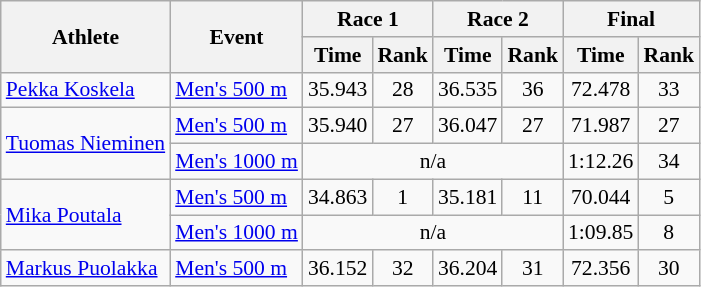<table class="wikitable" style="font-size:90%">
<tr>
<th rowspan="2">Athlete</th>
<th rowspan="2">Event</th>
<th colspan="2">Race 1</th>
<th colspan="2">Race 2</th>
<th colspan="2">Final</th>
</tr>
<tr>
<th>Time</th>
<th>Rank</th>
<th>Time</th>
<th>Rank</th>
<th>Time</th>
<th>Rank</th>
</tr>
<tr align=center>
<td align=left><a href='#'>Pekka Koskela</a></td>
<td align=left><a href='#'>Men's 500 m</a></td>
<td>35.943</td>
<td>28</td>
<td>36.535</td>
<td>36</td>
<td>72.478</td>
<td>33</td>
</tr>
<tr align=center>
<td rowspan=2 align=left><a href='#'>Tuomas Nieminen</a></td>
<td align=left><a href='#'>Men's 500 m</a></td>
<td>35.940</td>
<td>27</td>
<td>36.047</td>
<td>27</td>
<td>71.987</td>
<td>27</td>
</tr>
<tr align=center>
<td align=left><a href='#'>Men's 1000 m</a></td>
<td colspan=4>n/a</td>
<td>1:12.26</td>
<td>34</td>
</tr>
<tr align=center>
<td rowspan=2 align=left><a href='#'>Mika Poutala</a></td>
<td align=left><a href='#'>Men's 500 m</a></td>
<td>34.863</td>
<td>1</td>
<td>35.181</td>
<td>11</td>
<td>70.044</td>
<td>5</td>
</tr>
<tr align=center>
<td align=left><a href='#'>Men's 1000 m</a></td>
<td colspan=4>n/a</td>
<td align="center">1:09.85</td>
<td align="center">8</td>
</tr>
<tr align=center>
<td rowspan=2 align=left><a href='#'>Markus Puolakka</a></td>
<td align=left><a href='#'>Men's 500 m</a></td>
<td>36.152</td>
<td>32</td>
<td>36.204</td>
<td>31</td>
<td>72.356</td>
<td>30</td>
</tr>
</table>
